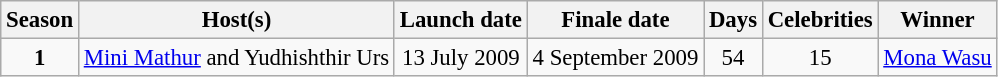<table class="wikitable" style="text-align:center; font-size:95%;">
<tr>
<th>Season</th>
<th>Host(s)</th>
<th>Launch date</th>
<th>Finale date</th>
<th>Days</th>
<th>Celebrities</th>
<th>Winner</th>
</tr>
<tr>
<td><strong>1</strong></td>
<td><a href='#'>Mini Mathur</a> and Yudhishthir Urs</td>
<td>13 July 2009</td>
<td>4 September 2009</td>
<td>54</td>
<td>15</td>
<td><a href='#'>Mona Wasu</a></td>
</tr>
</table>
